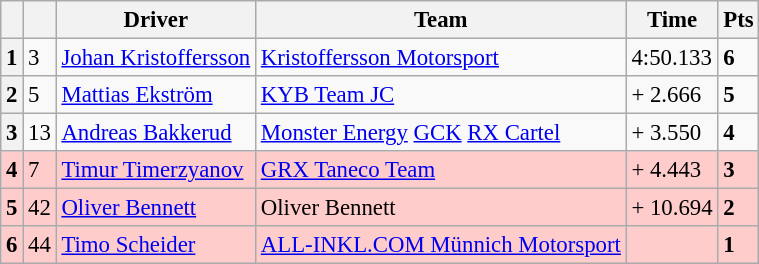<table class="wikitable" style="font-size:95%">
<tr>
<th></th>
<th></th>
<th>Driver</th>
<th>Team</th>
<th>Time</th>
<th>Pts</th>
</tr>
<tr>
<th>1</th>
<td>3</td>
<td> <a href='#'>Johan Kristoffersson</a></td>
<td><a href='#'>Kristoffersson Motorsport</a></td>
<td>4:50.133</td>
<td><strong>6</strong></td>
</tr>
<tr>
<th>2</th>
<td>5</td>
<td> <a href='#'>Mattias Ekström</a></td>
<td><a href='#'>KYB Team JC</a></td>
<td>+ 2.666</td>
<td><strong>5</strong></td>
</tr>
<tr>
<th>3</th>
<td>13</td>
<td> <a href='#'>Andreas Bakkerud</a></td>
<td><a href='#'>Monster Energy</a> <a href='#'>GCK</a> <a href='#'>RX Cartel</a></td>
<td>+ 3.550</td>
<td><strong>4</strong></td>
</tr>
<tr>
<th style="background:#ffcccc;">4</th>
<td style="background:#ffcccc;">7</td>
<td style="background:#ffcccc;"> <a href='#'>Timur Timerzyanov</a></td>
<td style="background:#ffcccc;"><a href='#'>GRX Taneco Team</a></td>
<td style="background:#ffcccc;">+ 4.443</td>
<td style="background:#ffcccc;"><strong>3</strong></td>
</tr>
<tr>
<th style="background:#ffcccc;">5</th>
<td style="background:#ffcccc;">42</td>
<td style="background:#ffcccc;"> <a href='#'>Oliver Bennett</a></td>
<td style="background:#ffcccc;">Oliver Bennett</td>
<td style="background:#ffcccc;">+ 10.694</td>
<td style="background:#ffcccc;"><strong>2</strong></td>
</tr>
<tr>
<th style="background:#ffcccc;">6</th>
<td style="background:#ffcccc;">44</td>
<td style="background:#ffcccc;"> <a href='#'>Timo Scheider</a></td>
<td style="background:#ffcccc;"><a href='#'>ALL-INKL.COM Münnich Motorsport</a></td>
<td style="background:#ffcccc;"><strong></strong></td>
<td style="background:#ffcccc;"><strong>1</strong></td>
</tr>
</table>
